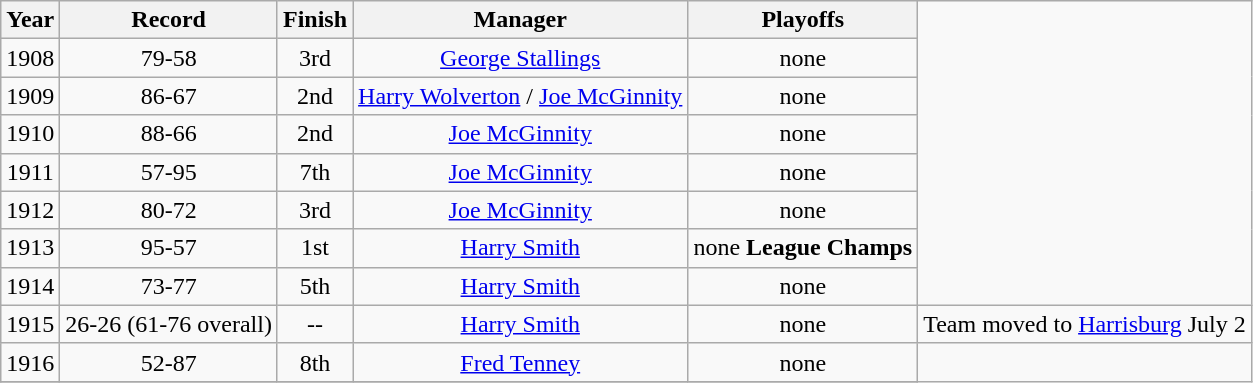<table class="wikitable">
<tr>
<th>Year</th>
<th>Record</th>
<th>Finish</th>
<th>Manager</th>
<th>Playoffs</th>
</tr>
<tr align=center>
<td>1908</td>
<td>79-58</td>
<td>3rd</td>
<td><a href='#'>George Stallings</a></td>
<td>none</td>
</tr>
<tr align=center>
<td>1909</td>
<td>86-67</td>
<td>2nd</td>
<td><a href='#'>Harry Wolverton</a> / <a href='#'>Joe McGinnity</a></td>
<td>none</td>
</tr>
<tr align=center>
<td>1910</td>
<td>88-66</td>
<td>2nd</td>
<td><a href='#'>Joe McGinnity</a></td>
<td>none</td>
</tr>
<tr align=center>
<td>1911</td>
<td>57-95</td>
<td>7th</td>
<td><a href='#'>Joe McGinnity</a></td>
<td>none</td>
</tr>
<tr align=center>
<td>1912</td>
<td>80-72</td>
<td>3rd</td>
<td><a href='#'>Joe McGinnity</a></td>
<td>none</td>
</tr>
<tr align=center>
<td>1913</td>
<td>95-57</td>
<td>1st</td>
<td><a href='#'>Harry Smith</a></td>
<td>none   <strong>League Champs</strong></td>
</tr>
<tr align=center>
<td>1914</td>
<td>73-77</td>
<td>5th</td>
<td><a href='#'>Harry Smith</a></td>
<td>none</td>
</tr>
<tr align=center>
<td>1915</td>
<td>26-26 (61-76 overall)</td>
<td>--</td>
<td><a href='#'>Harry Smith</a></td>
<td>none</td>
<td>Team moved to <a href='#'>Harrisburg</a> July 2</td>
</tr>
<tr align=center>
<td>1916</td>
<td>52-87</td>
<td>8th</td>
<td><a href='#'>Fred Tenney</a></td>
<td>none</td>
</tr>
<tr align=center>
</tr>
</table>
